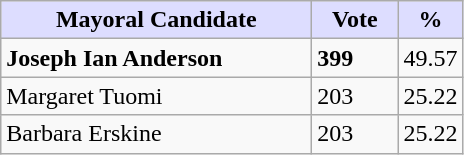<table class="wikitable">
<tr>
<th style="background:#ddf; width:200px;">Mayoral Candidate</th>
<th style="background:#ddf; width:50px;">Vote</th>
<th style="background:#ddf; width:30px;">%</th>
</tr>
<tr>
<td><strong>Joseph Ian Anderson</strong></td>
<td><strong>399</strong></td>
<td>49.57</td>
</tr>
<tr>
<td>Margaret Tuomi</td>
<td>203</td>
<td>25.22</td>
</tr>
<tr>
<td>Barbara Erskine</td>
<td>203</td>
<td>25.22</td>
</tr>
</table>
